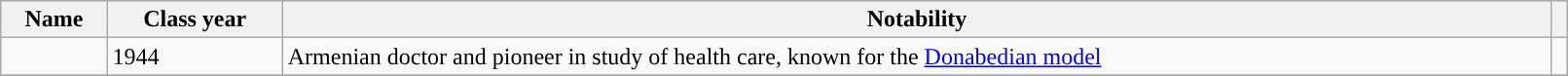<table class="wikitable sortable" style="width:85%">
<tr>
<th scope="col">Name</th>
<th scope="col">Class year</th>
<th scope="col">Notability</th>
<th scope="col"></th>
</tr>
<tr>
<td></td>
<td>1944</td>
<td>Armenian doctor and pioneer in study of health care, known for the <a href='#'>Donabedian model</a></td>
<td style="text-align:center;"></td>
</tr>
<tr>
</tr>
</table>
